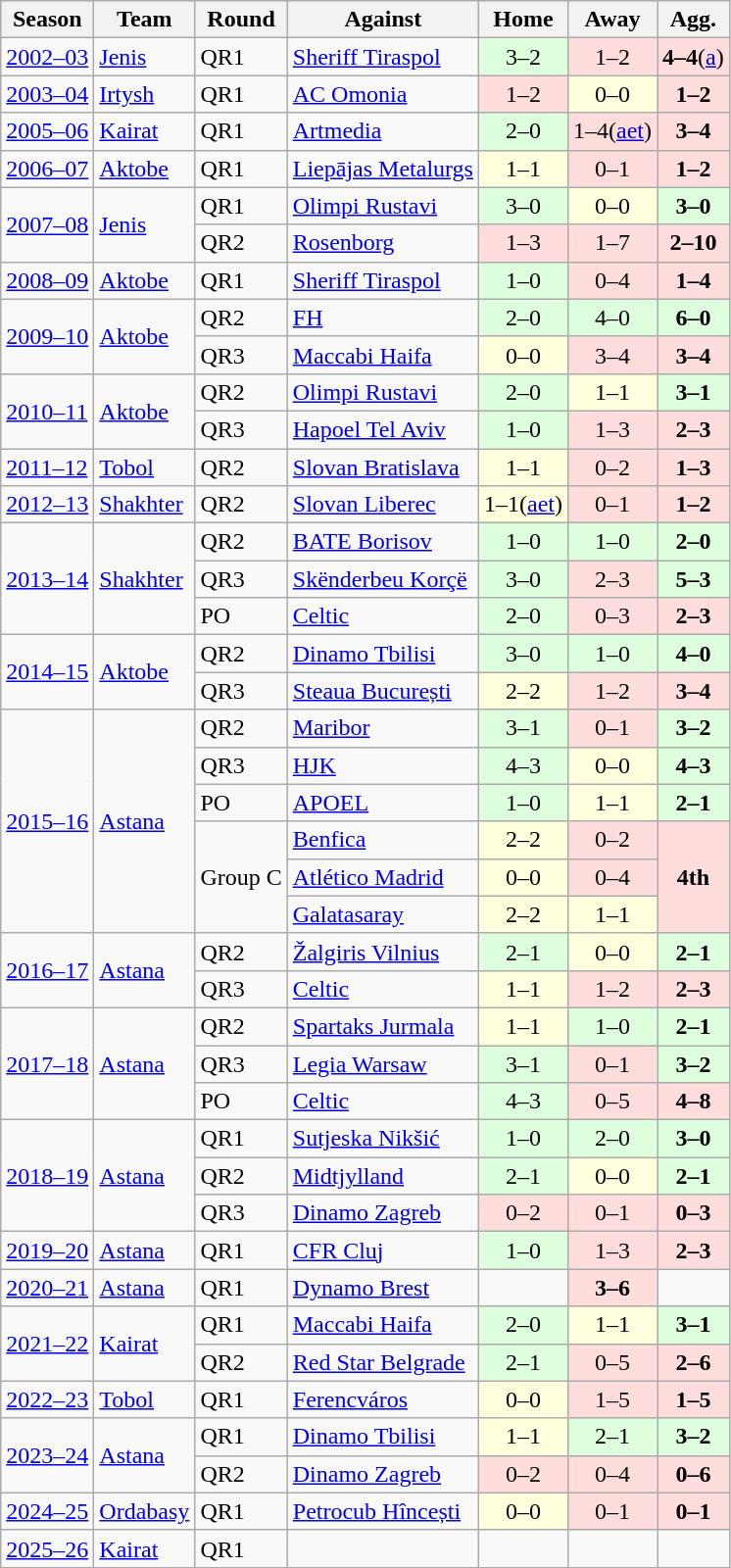<table class="wikitable plainrowheaders">
<tr>
<th>Season</th>
<th>Team</th>
<th>Round</th>
<th>Against</th>
<th>Home</th>
<th>Away</th>
<th>Agg.</th>
</tr>
<tr>
<td><a href='#'>2002–03</a></td>
<td><a href='#'>Jenis</a></td>
<td>QR1</td>
<td> <a href='#'>Sheriff Tiraspol</a></td>
<td bgcolor="#ddffdd" align="center">3–2</td>
<td bgcolor="#ffdddd" align="center">1–2</td>
<td bgcolor="#ffdddd" align="center"><strong>4–4</strong>(<a href='#'>a</a>)</td>
</tr>
<tr>
<td><a href='#'>2003–04</a></td>
<td><a href='#'>Irtysh</a></td>
<td>QR1</td>
<td> <a href='#'>AC Omonia</a></td>
<td bgcolor="#ffdddd" align="center">1–2</td>
<td bgcolor="#ffffdd" align="center">0–0</td>
<td bgcolor="#ffdddd" align="center"><strong>1–2</strong></td>
</tr>
<tr>
<td><a href='#'>2005–06</a></td>
<td><a href='#'>Kairat</a></td>
<td>QR1</td>
<td> <a href='#'>Artmedia</a></td>
<td bgcolor="#ddffdd" align="center">2–0</td>
<td bgcolor="#ffdddd" align="center">1–4(<a href='#'>aet</a>)</td>
<td bgcolor="#ffdddd" align="center"><strong>3–4</strong></td>
</tr>
<tr>
<td><a href='#'>2006–07</a></td>
<td><a href='#'>Aktobe</a></td>
<td>QR1</td>
<td> <a href='#'>Liepājas Metalurgs</a></td>
<td bgcolor="#ffffdd" align="center">1–1</td>
<td bgcolor="#ffdddd" align="center">0–1</td>
<td bgcolor="#ffdddd" align="center"><strong>1–2</strong></td>
</tr>
<tr>
<td rowspan="2"><a href='#'>2007–08</a></td>
<td rowspan="2"><a href='#'>Jenis</a></td>
<td>QR1</td>
<td> <a href='#'>Olimpi Rustavi</a></td>
<td bgcolor="#ddffdd" align="center">3–0</td>
<td bgcolor="#ffffdd" align="center">0–0</td>
<td bgcolor="#ddffdd" align="center"><strong>3–0</strong></td>
</tr>
<tr>
<td>QR2</td>
<td> <a href='#'>Rosenborg</a></td>
<td bgcolor="#ffdddd" align="center">1–3</td>
<td bgcolor="#ffdddd" align="center">1–7</td>
<td bgcolor="#ffdddd" align="center"><strong>2–10</strong></td>
</tr>
<tr>
<td><a href='#'>2008–09</a></td>
<td><a href='#'>Aktobe</a></td>
<td>QR1</td>
<td> <a href='#'>Sheriff Tiraspol</a></td>
<td bgcolor="#ddffdd" align="center">1–0</td>
<td bgcolor="#ffdddd" align="center">0–4</td>
<td bgcolor="#ffdddd" align="center"><strong>1–4</strong></td>
</tr>
<tr>
<td rowspan="2"><a href='#'>2009–10</a></td>
<td rowspan="2"><a href='#'>Aktobe</a></td>
<td>QR2</td>
<td> <a href='#'>FH</a></td>
<td bgcolor="#ddffdd" align="center">2–0</td>
<td bgcolor="#ddffdd" align="center">4–0</td>
<td bgcolor="#ddffdd" align="center"><strong>6–0</strong></td>
</tr>
<tr>
<td>QR3</td>
<td> <a href='#'>Maccabi Haifa</a></td>
<td bgcolor="#ffffdd" align="center">0–0</td>
<td bgcolor="#ffdddd" align="center">3–4</td>
<td bgcolor="#ffdddd" align="center"><strong>3–4</strong></td>
</tr>
<tr>
<td rowspan="2"><a href='#'>2010–11</a></td>
<td rowspan="2"><a href='#'>Aktobe</a></td>
<td>QR2</td>
<td> <a href='#'>Olimpi Rustavi</a></td>
<td bgcolor="#ddffdd" align="center">2–0</td>
<td bgcolor="#ffffdd" align="center">1–1</td>
<td bgcolor="#ddffdd" align="center"><strong>3–1</strong></td>
</tr>
<tr>
<td>QR3</td>
<td> <a href='#'>Hapoel Tel Aviv</a></td>
<td bgcolor="#ddffdd" align="center">1–0</td>
<td bgcolor="#ffdddd" align="center">1–3</td>
<td bgcolor="#ffdddd" align="center"><strong>2–3</strong></td>
</tr>
<tr>
<td><a href='#'>2011–12</a></td>
<td><a href='#'>Tobol</a></td>
<td>QR2</td>
<td> <a href='#'>Slovan Bratislava</a></td>
<td bgcolor="#ffffdd" align="center">1–1</td>
<td bgcolor="#ffdddd" align="center">0–2</td>
<td bgcolor="#ffdddd" align="center"><strong>1–3</strong></td>
</tr>
<tr>
<td><a href='#'>2012–13</a></td>
<td><a href='#'>Shakhter</a></td>
<td>QR2</td>
<td> <a href='#'>Slovan Liberec</a></td>
<td bgcolor="#ffffdd" align="center">1–1(<a href='#'>aet</a>)</td>
<td bgcolor="#ffdddd" align="center">0–1</td>
<td bgcolor="#ffdddd" align="center"><strong>1–2</strong></td>
</tr>
<tr>
<td rowspan="3"><a href='#'>2013–14</a></td>
<td rowspan="3"><a href='#'>Shakhter</a></td>
<td>QR2</td>
<td> <a href='#'>BATE Borisov</a></td>
<td bgcolor="#ddffdd" align="center">1–0</td>
<td bgcolor="#ddffdd" align="center">1–0</td>
<td bgcolor="#ddffdd" align="center"><strong>2–0</strong></td>
</tr>
<tr>
<td>QR3</td>
<td> <a href='#'>Skënderbeu Korçë</a></td>
<td bgcolor="#ddffdd" align="center">3–0</td>
<td bgcolor="#ffdddd" align="center">2–3</td>
<td bgcolor="#ddffdd" align="center"><strong>5–3</strong></td>
</tr>
<tr>
<td>PO</td>
<td> <a href='#'>Celtic</a></td>
<td bgcolor="#ddffdd" align="center">2–0</td>
<td bgcolor="#ffdddd" align="center">0–3</td>
<td bgcolor="#ffdddd" align="center"><strong>2–3</strong></td>
</tr>
<tr>
<td rowspan="2"><a href='#'>2014–15</a></td>
<td rowspan="2"><a href='#'>Aktobe</a></td>
<td>QR2</td>
<td> <a href='#'>Dinamo Tbilisi</a></td>
<td bgcolor="#ddffdd" align="center">3–0</td>
<td bgcolor="#ddffdd" align="center">1–0</td>
<td bgcolor="#ddffdd" align="center"><strong>4–0</strong></td>
</tr>
<tr>
<td>QR3</td>
<td> <a href='#'>Steaua București</a></td>
<td bgcolor="#ffffdd" align="center">2–2</td>
<td bgcolor="#ffdddd" align="center">1–2</td>
<td bgcolor="#ffdddd" align="center"><strong>3–4</strong></td>
</tr>
<tr>
<td rowspan="6"><a href='#'>2015–16</a></td>
<td rowspan="6"><a href='#'>Astana</a></td>
<td>QR2</td>
<td> <a href='#'>Maribor</a></td>
<td bgcolor="#ddffdd" align="center">3–1</td>
<td bgcolor="#ffdddd" align="center">0–1</td>
<td bgcolor="#ddffdd" align="center"><strong>3–2</strong></td>
</tr>
<tr>
<td>QR3</td>
<td> <a href='#'>HJK</a></td>
<td bgcolor="#ddffdd" align="center">4–3</td>
<td bgcolor="#ffffdd" align="center">0–0</td>
<td bgcolor="#ddffdd" align="center"><strong>4–3</strong></td>
</tr>
<tr>
<td>PO</td>
<td> <a href='#'>APOEL</a></td>
<td bgcolor="#ddffdd" align="center">1–0</td>
<td bgcolor="#ffffdd" align="center">1–1</td>
<td bgcolor="#ddffdd" align="center"><strong>2–1</strong></td>
</tr>
<tr>
<td rowspan="3">Group C</td>
<td> <a href='#'>Benfica</a></td>
<td bgcolor="#ffffdd" align="center">2–2</td>
<td bgcolor="#ffdddd" align="center">0–2</td>
<td rowspan="3" bgcolor="#ffdddd" align="center"><strong>4th</strong></td>
</tr>
<tr>
<td> <a href='#'>Atlético Madrid</a></td>
<td bgcolor="#ffffdd" align="center">0–0</td>
<td bgcolor="#ffdddd" align="center">0–4</td>
</tr>
<tr>
<td> <a href='#'>Galatasaray</a></td>
<td bgcolor="#ffffdd" align="center">2–2</td>
<td bgcolor="#ffffdd" align="center">1–1</td>
</tr>
<tr>
<td rowspan="2"><a href='#'>2016–17</a></td>
<td rowspan="2"><a href='#'>Astana</a></td>
<td>QR2</td>
<td> <a href='#'>Žalgiris Vilnius</a></td>
<td bgcolor="#ddffdd" align="center">2–1</td>
<td bgcolor="#ffffdd" align="center">0–0</td>
<td bgcolor="#ddffdd" align="center"><strong>2–1</strong></td>
</tr>
<tr>
<td>QR3</td>
<td> <a href='#'>Celtic</a></td>
<td bgcolor="#ffffdd" align="center">1–1</td>
<td bgcolor="#ffdddd" align="center">1–2</td>
<td bgcolor="#ffdddd" align="center"><strong>2–3</strong></td>
</tr>
<tr>
<td rowspan="3"><a href='#'>2017–18</a></td>
<td rowspan="3"><a href='#'>Astana</a></td>
<td>QR2</td>
<td> <a href='#'>Spartaks Jurmala</a></td>
<td bgcolor="#ffffdd" align="center">1–1</td>
<td bgcolor="#ddffdd" align="center">1–0</td>
<td bgcolor="#ddffdd" align="center"><strong>2–1</strong></td>
</tr>
<tr>
<td>QR3</td>
<td> <a href='#'>Legia Warsaw</a></td>
<td bgcolor="#ddffdd" align="center">3–1</td>
<td bgcolor="#ffdddd" align="center">0–1</td>
<td bgcolor="#ddffdd" align="center"><strong>3–2</strong></td>
</tr>
<tr>
<td>PO</td>
<td> <a href='#'>Celtic</a></td>
<td bgcolor="#ddffdd" align="center">4–3</td>
<td bgcolor="#ffdddd" align="center">0–5</td>
<td bgcolor="#ffdddd" align="center"><strong>4–8</strong></td>
</tr>
<tr>
<td rowspan="3"><a href='#'>2018–19</a></td>
<td rowspan="3"><a href='#'>Astana</a></td>
<td>QR1</td>
<td> <a href='#'>Sutjeska Nikšić</a></td>
<td bgcolor="#ddffdd" align="center">1–0</td>
<td bgcolor="#ddffdd" align="center">2–0</td>
<td bgcolor="#ddffdd" align="center"><strong>3–0</strong></td>
</tr>
<tr>
<td>QR2</td>
<td> <a href='#'>Midtjylland</a></td>
<td bgcolor="#ddffdd" align="center">2–1</td>
<td bgcolor="#ffffdd" align="center">0–0</td>
<td bgcolor="#ddffdd" align="center"><strong>2–1</strong></td>
</tr>
<tr>
<td>QR3</td>
<td> <a href='#'>Dinamo Zagreb</a></td>
<td bgcolor="#ffdddd" align="center">0–2</td>
<td bgcolor="#ffdddd" align="center">0–1</td>
<td bgcolor="#ffdddd" align="center"><strong>0–3</strong></td>
</tr>
<tr>
<td><a href='#'>2019–20</a></td>
<td><a href='#'>Astana</a></td>
<td>QR1</td>
<td> <a href='#'>CFR Cluj</a></td>
<td bgcolor="#ddffdd" align="center">1–0</td>
<td bgcolor="#ffdddd" align="center">1–3</td>
<td bgcolor="#ffdddd" align="center"><strong>2–3</strong></td>
</tr>
<tr>
<td><a href='#'>2020–21</a></td>
<td><a href='#'>Astana</a></td>
<td>QR1</td>
<td> <a href='#'>Dynamo Brest</a></td>
<td></td>
<td bgcolor="#ffdddd" align="center"><strong>3–6</strong></td>
<td></td>
</tr>
<tr>
<td rowspan="2"><a href='#'>2021–22</a></td>
<td rowspan="2"><a href='#'>Kairat</a></td>
<td>QR1</td>
<td> <a href='#'>Maccabi Haifa</a></td>
<td bgcolor="#ddffdd" align="center">2–0</td>
<td bgcolor="#ffffdd" align="center">1–1</td>
<td bgcolor="#ddffdd" align="center"><strong>3–1</strong></td>
</tr>
<tr>
<td>QR2</td>
<td> <a href='#'>Red Star Belgrade</a></td>
<td bgcolor="#ddffdd" align="center">2–1</td>
<td bgcolor="#ffdddd" align="center">0–5</td>
<td bgcolor="#ffdddd" align="center"><strong>2–6</strong></td>
</tr>
<tr>
<td><a href='#'>2022–23</a></td>
<td><a href='#'>Tobol</a></td>
<td>QR1</td>
<td> <a href='#'>Ferencváros</a></td>
<td bgcolor="#ffffdd" align="center">0–0</td>
<td bgcolor="#ffdddd" align="center">1–5</td>
<td bgcolor="#ffdddd" align="center"><strong>1–5</strong></td>
</tr>
<tr>
<td rowspan="2"><a href='#'>2023–24</a></td>
<td rowspan="2"><a href='#'>Astana</a></td>
<td>QR1</td>
<td> <a href='#'>Dinamo Tbilisi</a></td>
<td bgcolor="#ffffdd" align="center">1–1</td>
<td bgcolor="#ddffdd" align="center">2–1</td>
<td bgcolor="#ddffdd" align="center"><strong>3–2</strong></td>
</tr>
<tr>
<td>QR2</td>
<td> <a href='#'>Dinamo Zagreb</a></td>
<td bgcolor="#ffdddd" align="center">0–2</td>
<td bgcolor="#ffdddd" align="center">0–4</td>
<td bgcolor="#ffdddd" align="center"><strong>0–6</strong></td>
</tr>
<tr>
<td><a href='#'>2024–25</a></td>
<td><a href='#'>Ordabasy</a></td>
<td>QR1</td>
<td> <a href='#'>Petrocub Hîncești</a></td>
<td bgcolor="#ffffdd" align="center">0–0</td>
<td bgcolor="#ffdddd" align="center">0–1</td>
<td bgcolor="#ffdddd" align="center"><strong>0–1</strong></td>
</tr>
<tr>
<td><a href='#'>2025–26</a></td>
<td><a href='#'>Kairat</a></td>
<td>QR1</td>
<td></td>
<td></td>
<td></td>
<td></td>
</tr>
<tr>
</tr>
</table>
